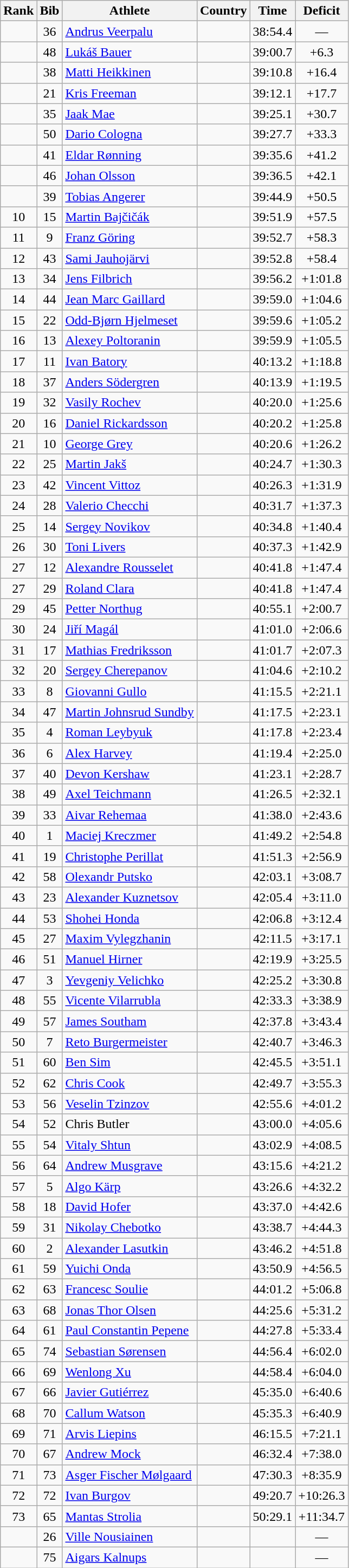<table class="wikitable sortable" style="text-align:center">
<tr>
<th>Rank</th>
<th>Bib</th>
<th>Athlete</th>
<th>Country</th>
<th>Time</th>
<th>Deficit</th>
</tr>
<tr>
<td></td>
<td>36</td>
<td align=left><a href='#'>Andrus Veerpalu</a></td>
<td align=left></td>
<td>38:54.4</td>
<td>—</td>
</tr>
<tr>
<td></td>
<td>48</td>
<td align=left><a href='#'>Lukáš Bauer</a></td>
<td align=left></td>
<td>39:00.7</td>
<td>+6.3</td>
</tr>
<tr>
<td></td>
<td>38</td>
<td align=left><a href='#'>Matti Heikkinen</a></td>
<td align=left></td>
<td>39:10.8</td>
<td>+16.4</td>
</tr>
<tr>
<td></td>
<td>21</td>
<td align=left><a href='#'>Kris Freeman</a></td>
<td align=left></td>
<td>39:12.1</td>
<td>+17.7</td>
</tr>
<tr>
<td></td>
<td>35</td>
<td align=left><a href='#'>Jaak Mae</a></td>
<td align=left></td>
<td>39:25.1</td>
<td>+30.7</td>
</tr>
<tr>
<td></td>
<td>50</td>
<td align=left><a href='#'>Dario Cologna</a></td>
<td align=left></td>
<td>39:27.7</td>
<td>+33.3</td>
</tr>
<tr>
<td></td>
<td>41</td>
<td align=left><a href='#'>Eldar Rønning</a></td>
<td align=left></td>
<td>39:35.6</td>
<td>+41.2</td>
</tr>
<tr>
<td></td>
<td>46</td>
<td align=left><a href='#'>Johan Olsson</a></td>
<td align=left></td>
<td>39:36.5</td>
<td>+42.1</td>
</tr>
<tr>
<td></td>
<td>39</td>
<td align=left><a href='#'>Tobias Angerer</a></td>
<td align=left></td>
<td>39:44.9</td>
<td>+50.5</td>
</tr>
<tr>
<td>10</td>
<td>15</td>
<td align=left><a href='#'>Martin Bajčičák</a></td>
<td align=left></td>
<td>39:51.9</td>
<td>+57.5</td>
</tr>
<tr>
<td>11</td>
<td>9</td>
<td align=left><a href='#'>Franz Göring</a></td>
<td align=left></td>
<td>39:52.7</td>
<td>+58.3</td>
</tr>
<tr>
<td>12</td>
<td>43</td>
<td align=left><a href='#'>Sami Jauhojärvi</a></td>
<td align=left></td>
<td>39:52.8</td>
<td>+58.4</td>
</tr>
<tr>
<td>13</td>
<td>34</td>
<td align=left><a href='#'>Jens Filbrich</a></td>
<td align=left></td>
<td>39:56.2</td>
<td>+1:01.8</td>
</tr>
<tr>
<td>14</td>
<td>44</td>
<td align=left><a href='#'>Jean Marc Gaillard</a></td>
<td align=left></td>
<td>39:59.0</td>
<td>+1:04.6</td>
</tr>
<tr>
<td>15</td>
<td>22</td>
<td align=left><a href='#'>Odd-Bjørn Hjelmeset</a></td>
<td align=left></td>
<td>39:59.6</td>
<td>+1:05.2</td>
</tr>
<tr>
<td>16</td>
<td>13</td>
<td align=left><a href='#'>Alexey Poltoranin</a></td>
<td align=left></td>
<td>39:59.9</td>
<td>+1:05.5</td>
</tr>
<tr>
<td>17</td>
<td>11</td>
<td align=left><a href='#'>Ivan Batory</a></td>
<td align=left></td>
<td>40:13.2</td>
<td>+1:18.8</td>
</tr>
<tr>
<td>18</td>
<td>37</td>
<td align=left><a href='#'>Anders Södergren</a></td>
<td align=left></td>
<td>40:13.9</td>
<td>+1:19.5</td>
</tr>
<tr>
<td>19</td>
<td>32</td>
<td align=left><a href='#'>Vasily Rochev</a></td>
<td align=left></td>
<td>40:20.0</td>
<td>+1:25.6</td>
</tr>
<tr>
<td>20</td>
<td>16</td>
<td align=left><a href='#'>Daniel Rickardsson</a></td>
<td align=left></td>
<td>40:20.2</td>
<td>+1:25.8</td>
</tr>
<tr>
<td>21</td>
<td>10</td>
<td align=left><a href='#'>George Grey</a></td>
<td align=left></td>
<td>40:20.6</td>
<td>+1:26.2</td>
</tr>
<tr>
<td>22</td>
<td>25</td>
<td align=left><a href='#'>Martin Jakš</a></td>
<td align=left></td>
<td>40:24.7</td>
<td>+1:30.3</td>
</tr>
<tr>
<td>23</td>
<td>42</td>
<td align=left><a href='#'>Vincent Vittoz</a></td>
<td align=left></td>
<td>40:26.3</td>
<td>+1:31.9</td>
</tr>
<tr>
<td>24</td>
<td>28</td>
<td align=left><a href='#'>Valerio Checchi</a></td>
<td align=left></td>
<td>40:31.7</td>
<td>+1:37.3</td>
</tr>
<tr>
<td>25</td>
<td>14</td>
<td align=left><a href='#'>Sergey Novikov</a></td>
<td align=left></td>
<td>40:34.8</td>
<td>+1:40.4</td>
</tr>
<tr>
<td>26</td>
<td>30</td>
<td align=left><a href='#'>Toni Livers</a></td>
<td align=left></td>
<td>40:37.3</td>
<td>+1:42.9</td>
</tr>
<tr>
<td>27</td>
<td>12</td>
<td align=left><a href='#'>Alexandre Rousselet</a></td>
<td align=left></td>
<td>40:41.8</td>
<td>+1:47.4</td>
</tr>
<tr>
<td>27</td>
<td>29</td>
<td align=left><a href='#'>Roland Clara</a></td>
<td align=left></td>
<td>40:41.8</td>
<td>+1:47.4</td>
</tr>
<tr>
<td>29</td>
<td>45</td>
<td align=left><a href='#'>Petter Northug</a></td>
<td align=left></td>
<td>40:55.1</td>
<td>+2:00.7</td>
</tr>
<tr>
<td>30</td>
<td>24</td>
<td align=left><a href='#'>Jiří Magál</a></td>
<td align=left></td>
<td>41:01.0</td>
<td>+2:06.6</td>
</tr>
<tr>
<td>31</td>
<td>17</td>
<td align=left><a href='#'>Mathias Fredriksson</a></td>
<td align=left></td>
<td>41:01.7</td>
<td>+2:07.3</td>
</tr>
<tr>
<td>32</td>
<td>20</td>
<td align=left><a href='#'>Sergey Cherepanov</a></td>
<td align=left></td>
<td>41:04.6</td>
<td>+2:10.2</td>
</tr>
<tr>
<td>33</td>
<td>8</td>
<td align=left><a href='#'>Giovanni Gullo</a></td>
<td align=left></td>
<td>41:15.5</td>
<td>+2:21.1</td>
</tr>
<tr>
<td>34</td>
<td>47</td>
<td align=left><a href='#'>Martin Johnsrud Sundby</a></td>
<td align=left></td>
<td>41:17.5</td>
<td>+2:23.1</td>
</tr>
<tr>
<td>35</td>
<td>4</td>
<td align=left><a href='#'>Roman Leybyuk</a></td>
<td align=left></td>
<td>41:17.8</td>
<td>+2:23.4</td>
</tr>
<tr>
<td>36</td>
<td>6</td>
<td align=left><a href='#'>Alex Harvey</a></td>
<td align=left></td>
<td>41:19.4</td>
<td>+2:25.0</td>
</tr>
<tr>
<td>37</td>
<td>40</td>
<td align=left><a href='#'>Devon Kershaw</a></td>
<td align=left></td>
<td>41:23.1</td>
<td>+2:28.7</td>
</tr>
<tr>
<td>38</td>
<td>49</td>
<td align=left><a href='#'>Axel Teichmann</a></td>
<td align=left></td>
<td>41:26.5</td>
<td>+2:32.1</td>
</tr>
<tr>
<td>39</td>
<td>33</td>
<td align=left><a href='#'>Aivar Rehemaa</a></td>
<td align=left></td>
<td>41:38.0</td>
<td>+2:43.6</td>
</tr>
<tr>
<td>40</td>
<td>1</td>
<td align=left><a href='#'>Maciej Kreczmer</a></td>
<td align=left></td>
<td>41:49.2</td>
<td>+2:54.8</td>
</tr>
<tr>
<td>41</td>
<td>19</td>
<td align=left><a href='#'>Christophe Perillat</a></td>
<td align=left></td>
<td>41:51.3</td>
<td>+2:56.9</td>
</tr>
<tr>
<td>42</td>
<td>58</td>
<td align=left><a href='#'>Olexandr Putsko</a></td>
<td align=left></td>
<td>42:03.1</td>
<td>+3:08.7</td>
</tr>
<tr>
<td>43</td>
<td>23</td>
<td align=left><a href='#'>Alexander Kuznetsov</a></td>
<td align=left></td>
<td>42:05.4</td>
<td>+3:11.0</td>
</tr>
<tr>
<td>44</td>
<td>53</td>
<td align=left><a href='#'>Shohei Honda</a></td>
<td align=left></td>
<td>42:06.8</td>
<td>+3:12.4</td>
</tr>
<tr>
<td>45</td>
<td>27</td>
<td align=left><a href='#'>Maxim Vylegzhanin</a></td>
<td align=left></td>
<td>42:11.5</td>
<td>+3:17.1</td>
</tr>
<tr>
<td>46</td>
<td>51</td>
<td align=left><a href='#'>Manuel Hirner</a></td>
<td align=left></td>
<td>42:19.9</td>
<td>+3:25.5</td>
</tr>
<tr>
<td>47</td>
<td>3</td>
<td align=left><a href='#'>Yevgeniy Velichko</a></td>
<td align=left></td>
<td>42:25.2</td>
<td>+3:30.8</td>
</tr>
<tr>
<td>48</td>
<td>55</td>
<td align=left><a href='#'>Vicente Vilarrubla</a></td>
<td align=left></td>
<td>42:33.3</td>
<td>+3:38.9</td>
</tr>
<tr>
<td>49</td>
<td>57</td>
<td align=left><a href='#'>James Southam</a></td>
<td align=left></td>
<td>42:37.8</td>
<td>+3:43.4</td>
</tr>
<tr>
<td>50</td>
<td>7</td>
<td align=left><a href='#'>Reto Burgermeister</a></td>
<td align=left></td>
<td>42:40.7</td>
<td>+3:46.3</td>
</tr>
<tr>
<td>51</td>
<td>60</td>
<td align=left><a href='#'>Ben Sim</a></td>
<td align=left></td>
<td>42:45.5</td>
<td>+3:51.1</td>
</tr>
<tr>
<td>52</td>
<td>62</td>
<td align=left><a href='#'>Chris Cook</a></td>
<td align=left></td>
<td>42:49.7</td>
<td>+3:55.3</td>
</tr>
<tr>
<td>53</td>
<td>56</td>
<td align=left><a href='#'>Veselin Tzinzov</a></td>
<td align=left></td>
<td>42:55.6</td>
<td>+4:01.2</td>
</tr>
<tr>
<td>54</td>
<td>52</td>
<td align=left>Chris Butler</td>
<td align=left></td>
<td>43:00.0</td>
<td>+4:05.6</td>
</tr>
<tr>
<td>55</td>
<td>54</td>
<td align=left><a href='#'>Vitaly Shtun</a></td>
<td align=left></td>
<td>43:02.9</td>
<td>+4:08.5</td>
</tr>
<tr>
<td>56</td>
<td>64</td>
<td align=left><a href='#'>Andrew Musgrave</a></td>
<td align=left></td>
<td>43:15.6</td>
<td>+4:21.2</td>
</tr>
<tr>
<td>57</td>
<td>5</td>
<td align=left><a href='#'>Algo Kärp</a></td>
<td align=left></td>
<td>43:26.6</td>
<td>+4:32.2</td>
</tr>
<tr>
<td>58</td>
<td>18</td>
<td align=left><a href='#'>David Hofer</a></td>
<td align=left></td>
<td>43:37.0</td>
<td>+4:42.6</td>
</tr>
<tr>
<td>59</td>
<td>31</td>
<td align=left><a href='#'>Nikolay Chebotko</a></td>
<td align=left></td>
<td>43:38.7</td>
<td>+4:44.3</td>
</tr>
<tr>
<td>60</td>
<td>2</td>
<td align=left><a href='#'>Alexander Lasutkin</a></td>
<td align=left></td>
<td>43:46.2</td>
<td>+4:51.8</td>
</tr>
<tr>
<td>61</td>
<td>59</td>
<td align=left><a href='#'>Yuichi Onda</a></td>
<td align=left></td>
<td>43:50.9</td>
<td>+4:56.5</td>
</tr>
<tr>
<td>62</td>
<td>63</td>
<td align=left><a href='#'>Francesc Soulie</a></td>
<td align=left></td>
<td>44:01.2</td>
<td>+5:06.8</td>
</tr>
<tr>
<td>63</td>
<td>68</td>
<td align=left><a href='#'>Jonas Thor Olsen</a></td>
<td align=left></td>
<td>44:25.6</td>
<td>+5:31.2</td>
</tr>
<tr>
<td>64</td>
<td>61</td>
<td align=left><a href='#'>Paul Constantin Pepene</a></td>
<td align=left></td>
<td>44:27.8</td>
<td>+5:33.4</td>
</tr>
<tr>
<td>65</td>
<td>74</td>
<td align=left><a href='#'>Sebastian Sørensen</a></td>
<td align=left></td>
<td>44:56.4</td>
<td>+6:02.0</td>
</tr>
<tr>
<td>66</td>
<td>69</td>
<td align=left><a href='#'>Wenlong Xu</a></td>
<td align=left></td>
<td>44:58.4</td>
<td>+6:04.0</td>
</tr>
<tr>
<td>67</td>
<td>66</td>
<td align=left><a href='#'>Javier Gutiérrez</a></td>
<td align=left></td>
<td>45:35.0</td>
<td>+6:40.6</td>
</tr>
<tr>
<td>68</td>
<td>70</td>
<td align=left><a href='#'>Callum Watson</a></td>
<td align=left></td>
<td>45:35.3</td>
<td>+6:40.9</td>
</tr>
<tr>
<td>69</td>
<td>71</td>
<td align=left><a href='#'>Arvis Liepins</a></td>
<td align=left></td>
<td>46:15.5</td>
<td>+7:21.1</td>
</tr>
<tr>
<td>70</td>
<td>67</td>
<td align=left><a href='#'>Andrew Mock</a></td>
<td align=left></td>
<td>46:32.4</td>
<td>+7:38.0</td>
</tr>
<tr>
<td>71</td>
<td>73</td>
<td align=left><a href='#'>Asger Fischer Mølgaard</a></td>
<td align=left></td>
<td>47:30.3</td>
<td>+8:35.9</td>
</tr>
<tr>
<td>72</td>
<td>72</td>
<td align=left><a href='#'>Ivan Burgov</a></td>
<td align=left></td>
<td>49:20.7</td>
<td>+10:26.3</td>
</tr>
<tr>
<td>73</td>
<td>65</td>
<td align=left><a href='#'>Mantas Strolia</a></td>
<td align=left></td>
<td>50:29.1</td>
<td>+11:34.7</td>
</tr>
<tr>
<td></td>
<td>26</td>
<td align=left><a href='#'>Ville Nousiainen</a></td>
<td align=left></td>
<td></td>
<td>—</td>
</tr>
<tr>
<td></td>
<td>75</td>
<td align=left><a href='#'>Aigars Kalnups</a></td>
<td align=left></td>
<td></td>
<td>—</td>
</tr>
</table>
